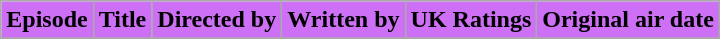<table class="wikitable plainrowheaders">
<tr style="color:black">
<th style="background: #CD70F5;">Episode</th>
<th style="background: #CD70F5;">Title</th>
<th style="background: #CD70F5;">Directed by</th>
<th style="background: #CD70F5;">Written by</th>
<th style="background: #CD70F5;">UK Ratings</th>
<th style="background: #CD70F5;">Original air date</th>
</tr>
<tr>
</tr>
</table>
